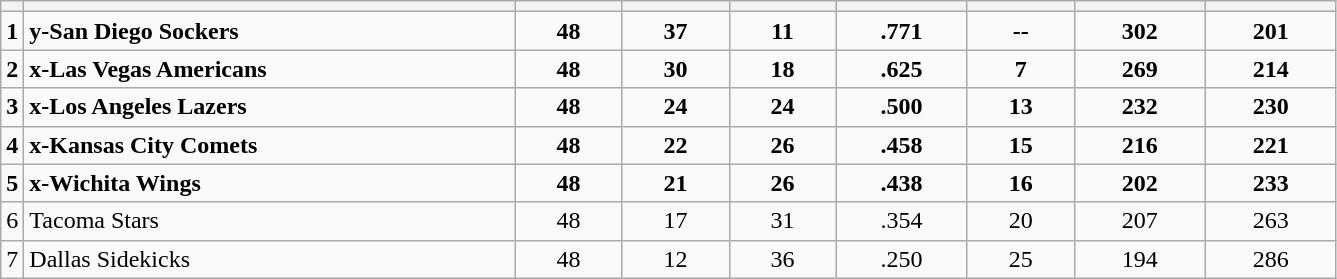<table class="wikitable sortable">
<tr>
<th style="width 5em;"></th>
<th style="width:20em;" class="unsortable"></th>
<th style="width:4em;" class="unsortable"></th>
<th style="width:4em;"></th>
<th style="width:4em;"></th>
<th style="width:5em;"></th>
<th style="width:4em;"></th>
<th style="width:5em;"></th>
<th style="width:5em;"></th>
</tr>
<tr style="font-weight: bold; text-align: center;">
<td>1</td>
<td align=left>y-San Diego Sockers</td>
<td>48</td>
<td>37</td>
<td>11</td>
<td>.771</td>
<td>--</td>
<td>302</td>
<td>201</td>
</tr>
<tr style="font-weight: bold; text-align: center;">
<td>2</td>
<td align=left>x-Las Vegas Americans</td>
<td>48</td>
<td>30</td>
<td>18</td>
<td>.625</td>
<td>7</td>
<td>269</td>
<td>214</td>
</tr>
<tr style="font-weight: bold; text-align: center;">
<td>3</td>
<td align=left>x-Los Angeles Lazers</td>
<td>48</td>
<td>24</td>
<td>24</td>
<td>.500</td>
<td>13</td>
<td>232</td>
<td>230</td>
</tr>
<tr style="font-weight: bold; text-align: center;">
<td>4</td>
<td align=left>x-Kansas City Comets</td>
<td>48</td>
<td>22</td>
<td>26</td>
<td>.458</td>
<td>15</td>
<td>216</td>
<td>221</td>
</tr>
<tr style="font-weight: bold; text-align: center;">
<td>5</td>
<td align=left>x-Wichita Wings</td>
<td>48</td>
<td>21</td>
<td>26</td>
<td>.438</td>
<td>16</td>
<td>202</td>
<td>233</td>
</tr>
<tr align=center>
<td>6</td>
<td align=left>Tacoma Stars</td>
<td>48</td>
<td>17</td>
<td>31</td>
<td>.354</td>
<td>20</td>
<td>207</td>
<td>263</td>
</tr>
<tr align=center>
<td>7</td>
<td align=left>Dallas Sidekicks</td>
<td>48</td>
<td>12</td>
<td>36</td>
<td>.250</td>
<td>25</td>
<td>194</td>
<td>286</td>
</tr>
</table>
